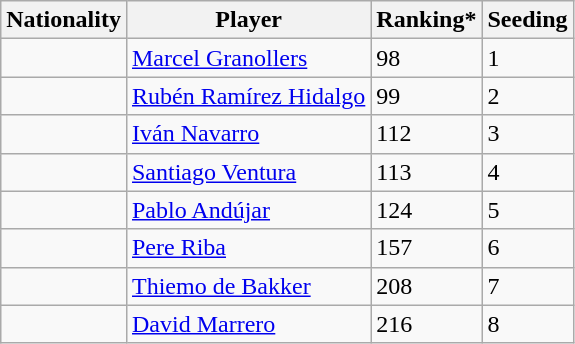<table class="wikitable" border="1">
<tr>
<th>Nationality</th>
<th>Player</th>
<th>Ranking*</th>
<th>Seeding</th>
</tr>
<tr>
<td></td>
<td><a href='#'>Marcel Granollers</a></td>
<td>98</td>
<td>1</td>
</tr>
<tr>
<td></td>
<td><a href='#'>Rubén Ramírez Hidalgo</a></td>
<td>99</td>
<td>2</td>
</tr>
<tr>
<td></td>
<td><a href='#'>Iván Navarro</a></td>
<td>112</td>
<td>3</td>
</tr>
<tr>
<td></td>
<td><a href='#'>Santiago Ventura</a></td>
<td>113</td>
<td>4</td>
</tr>
<tr>
<td></td>
<td><a href='#'>Pablo Andújar</a></td>
<td>124</td>
<td>5</td>
</tr>
<tr>
<td></td>
<td><a href='#'>Pere Riba</a></td>
<td>157</td>
<td>6</td>
</tr>
<tr>
<td></td>
<td><a href='#'>Thiemo de Bakker</a></td>
<td>208</td>
<td>7</td>
</tr>
<tr>
<td></td>
<td><a href='#'>David Marrero</a></td>
<td>216</td>
<td>8</td>
</tr>
</table>
